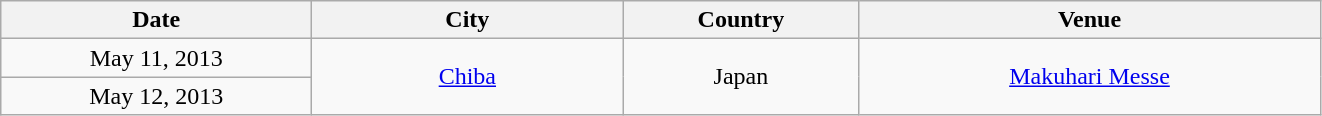<table class="wikitable" style="text-align:center;">
<tr>
<th style="width:200px;">Date</th>
<th style="width:200px;">City</th>
<th style="width:150px;">Country</th>
<th style="width:300px;">Venue</th>
</tr>
<tr>
<td>May 11, 2013</td>
<td rowspan="2"><a href='#'>Chiba</a></td>
<td rowspan="2">Japan</td>
<td rowspan="2"><a href='#'>Makuhari Messe</a></td>
</tr>
<tr>
<td>May 12, 2013</td>
</tr>
</table>
